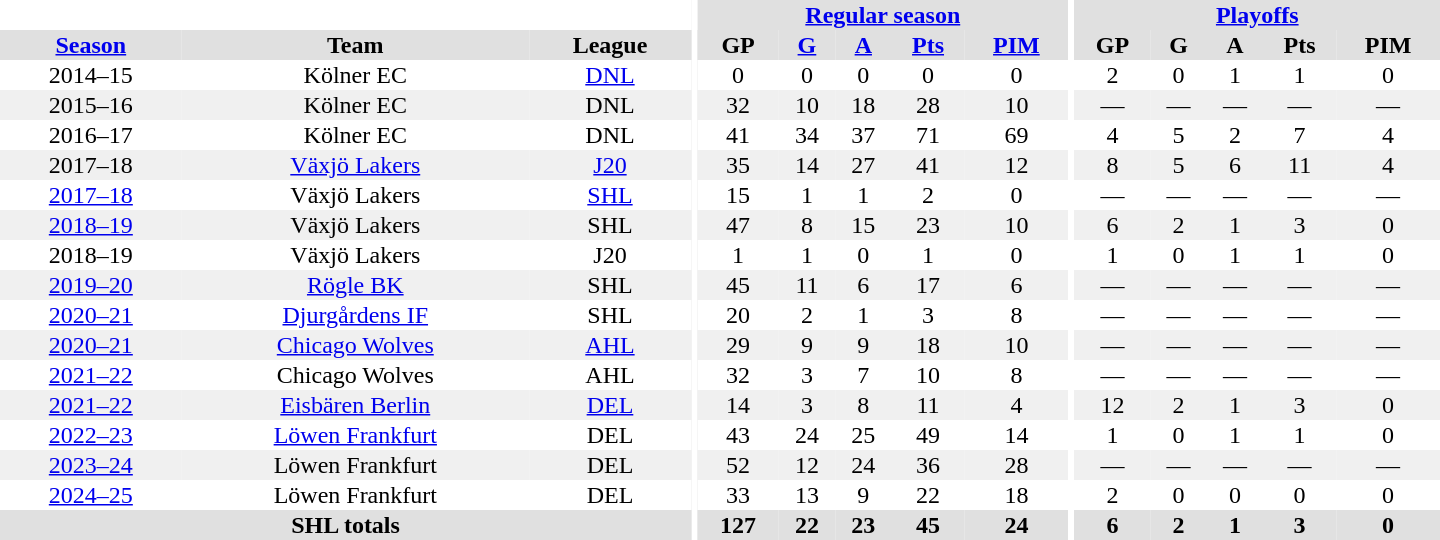<table border="0" cellpadding="1" cellspacing="0" style="text-align:center; width:60em">
<tr bgcolor="#e0e0e0">
<th colspan="3" bgcolor="#ffffff"></th>
<th rowspan="99" bgcolor="#ffffff"></th>
<th colspan="5"><a href='#'>Regular season</a></th>
<th rowspan="99" bgcolor="#ffffff"></th>
<th colspan="5"><a href='#'>Playoffs</a></th>
</tr>
<tr bgcolor="#e0e0e0">
<th><a href='#'>Season</a></th>
<th>Team</th>
<th>League</th>
<th>GP</th>
<th><a href='#'>G</a></th>
<th><a href='#'>A</a></th>
<th><a href='#'>Pts</a></th>
<th><a href='#'>PIM</a></th>
<th>GP</th>
<th>G</th>
<th>A</th>
<th>Pts</th>
<th>PIM</th>
</tr>
<tr>
<td>2014–15</td>
<td>Kölner EC</td>
<td><a href='#'>DNL</a></td>
<td>0</td>
<td>0</td>
<td>0</td>
<td>0</td>
<td>0</td>
<td>2</td>
<td>0</td>
<td>1</td>
<td>1</td>
<td>0</td>
</tr>
<tr bgcolor="#f0f0f0">
<td>2015–16</td>
<td>Kölner EC</td>
<td>DNL</td>
<td>32</td>
<td>10</td>
<td>18</td>
<td>28</td>
<td>10</td>
<td>—</td>
<td>—</td>
<td>—</td>
<td>—</td>
<td>—</td>
</tr>
<tr>
<td>2016–17</td>
<td>Kölner EC</td>
<td>DNL</td>
<td>41</td>
<td>34</td>
<td>37</td>
<td>71</td>
<td>69</td>
<td>4</td>
<td>5</td>
<td>2</td>
<td>7</td>
<td>4</td>
</tr>
<tr bgcolor="#f0f0f0">
<td>2017–18</td>
<td><a href='#'>Växjö Lakers</a></td>
<td><a href='#'>J20</a></td>
<td>35</td>
<td>14</td>
<td>27</td>
<td>41</td>
<td>12</td>
<td>8</td>
<td>5</td>
<td>6</td>
<td>11</td>
<td>4</td>
</tr>
<tr>
<td><a href='#'>2017–18</a></td>
<td>Växjö Lakers</td>
<td><a href='#'>SHL</a></td>
<td>15</td>
<td>1</td>
<td>1</td>
<td>2</td>
<td>0</td>
<td>—</td>
<td>—</td>
<td>—</td>
<td>—</td>
<td>—</td>
</tr>
<tr bgcolor="#f0f0f0">
<td><a href='#'>2018–19</a></td>
<td>Växjö Lakers</td>
<td>SHL</td>
<td>47</td>
<td>8</td>
<td>15</td>
<td>23</td>
<td>10</td>
<td>6</td>
<td>2</td>
<td>1</td>
<td>3</td>
<td>0</td>
</tr>
<tr>
<td>2018–19</td>
<td>Växjö Lakers</td>
<td>J20</td>
<td>1</td>
<td>1</td>
<td>0</td>
<td>1</td>
<td>0</td>
<td>1</td>
<td>0</td>
<td>1</td>
<td>1</td>
<td>0</td>
</tr>
<tr bgcolor="#f0f0f0">
<td><a href='#'>2019–20</a></td>
<td><a href='#'>Rögle BK</a></td>
<td>SHL</td>
<td>45</td>
<td>11</td>
<td>6</td>
<td>17</td>
<td>6</td>
<td>—</td>
<td>—</td>
<td>—</td>
<td>—</td>
<td>—</td>
</tr>
<tr>
<td><a href='#'>2020–21</a></td>
<td><a href='#'>Djurgårdens IF</a></td>
<td>SHL</td>
<td>20</td>
<td>2</td>
<td>1</td>
<td>3</td>
<td>8</td>
<td>—</td>
<td>—</td>
<td>—</td>
<td>—</td>
<td>—</td>
</tr>
<tr bgcolor="#f0f0f0">
<td><a href='#'>2020–21</a></td>
<td><a href='#'>Chicago Wolves</a></td>
<td><a href='#'>AHL</a></td>
<td>29</td>
<td>9</td>
<td>9</td>
<td>18</td>
<td>10</td>
<td>—</td>
<td>—</td>
<td>—</td>
<td>—</td>
<td>—</td>
</tr>
<tr>
<td><a href='#'>2021–22</a></td>
<td>Chicago Wolves</td>
<td>AHL</td>
<td>32</td>
<td>3</td>
<td>7</td>
<td>10</td>
<td>8</td>
<td>—</td>
<td>—</td>
<td>—</td>
<td>—</td>
<td>—</td>
</tr>
<tr bgcolor="#f0f0f0">
<td><a href='#'>2021–22</a></td>
<td><a href='#'>Eisbären Berlin</a></td>
<td><a href='#'>DEL</a></td>
<td>14</td>
<td>3</td>
<td>8</td>
<td>11</td>
<td>4</td>
<td>12</td>
<td>2</td>
<td>1</td>
<td>3</td>
<td>0</td>
</tr>
<tr>
<td><a href='#'>2022–23</a></td>
<td><a href='#'>Löwen Frankfurt</a></td>
<td>DEL</td>
<td>43</td>
<td>24</td>
<td>25</td>
<td>49</td>
<td>14</td>
<td>1</td>
<td>0</td>
<td>1</td>
<td>1</td>
<td>0</td>
</tr>
<tr bgcolor="#f0f0f0">
<td><a href='#'>2023–24</a></td>
<td>Löwen Frankfurt</td>
<td>DEL</td>
<td>52</td>
<td>12</td>
<td>24</td>
<td>36</td>
<td>28</td>
<td>—</td>
<td>—</td>
<td>—</td>
<td>—</td>
<td>—</td>
</tr>
<tr>
<td><a href='#'>2024–25</a></td>
<td>Löwen Frankfurt</td>
<td>DEL</td>
<td>33</td>
<td>13</td>
<td>9</td>
<td>22</td>
<td>18</td>
<td>2</td>
<td>0</td>
<td>0</td>
<td>0</td>
<td>0</td>
</tr>
<tr bgcolor="#e0e0e0">
<th colspan="3">SHL totals</th>
<th>127</th>
<th>22</th>
<th>23</th>
<th>45</th>
<th>24</th>
<th>6</th>
<th>2</th>
<th>1</th>
<th>3</th>
<th>0</th>
</tr>
</table>
